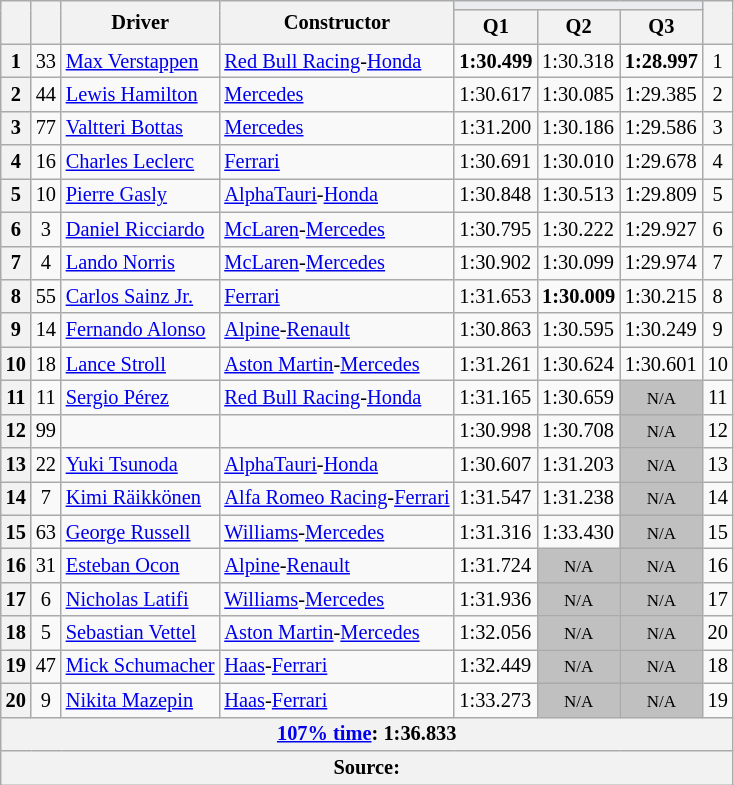<table class="wikitable sortable" style="font-size: 85%;">
<tr>
<th rowspan="2"></th>
<th rowspan="2"></th>
<th rowspan="2">Driver</th>
<th rowspan="2">Constructor</th>
<th colspan="3" style="background:#eaecf0; text-align:center;"></th>
<th rowspan="2"></th>
</tr>
<tr>
<th scope="col">Q1</th>
<th scope="col">Q2</th>
<th scope="col">Q3</th>
</tr>
<tr>
<th scope="row">1</th>
<td align="center">33</td>
<td data-sort-value="ver"> <a href='#'>Max Verstappen</a></td>
<td><a href='#'>Red Bull Racing</a>-<a href='#'>Honda</a></td>
<td><strong>1:30.499</strong></td>
<td>1:30.318</td>
<td><strong>1:28.997</strong></td>
<td align="center">1</td>
</tr>
<tr>
<th scope="row">2</th>
<td align="center">44</td>
<td data-sort-value="ham"> <a href='#'>Lewis Hamilton</a></td>
<td><a href='#'>Mercedes</a></td>
<td>1:30.617</td>
<td>1:30.085</td>
<td>1:29.385</td>
<td align="center">2</td>
</tr>
<tr>
<th scope="row">3</th>
<td align="center">77</td>
<td data-sort-value="bot"> <a href='#'>Valtteri Bottas</a></td>
<td><a href='#'>Mercedes</a></td>
<td>1:31.200</td>
<td>1:30.186</td>
<td>1:29.586</td>
<td align="center">3</td>
</tr>
<tr>
<th scope="row">4</th>
<td align="center">16</td>
<td data-sort-value="lec"> <a href='#'>Charles Leclerc</a></td>
<td><a href='#'>Ferrari</a></td>
<td>1:30.691</td>
<td>1:30.010</td>
<td>1:29.678</td>
<td align="center">4</td>
</tr>
<tr>
<th scope="row">5</th>
<td align="center">10</td>
<td data-sort-value="gas"> <a href='#'>Pierre Gasly</a></td>
<td><a href='#'>AlphaTauri</a>-<a href='#'>Honda</a></td>
<td>1:30.848</td>
<td>1:30.513</td>
<td>1:29.809</td>
<td align="center">5</td>
</tr>
<tr>
<th scope="row">6</th>
<td align="center">3</td>
<td data-sort-value="ric"> <a href='#'>Daniel Ricciardo</a></td>
<td><a href='#'>McLaren</a>-<a href='#'>Mercedes</a></td>
<td>1:30.795</td>
<td>1:30.222</td>
<td>1:29.927</td>
<td align="center">6</td>
</tr>
<tr>
<th scope="row">7</th>
<td align="center">4</td>
<td data-sort-value="nor"> <a href='#'>Lando Norris</a></td>
<td><a href='#'>McLaren</a>-<a href='#'>Mercedes</a></td>
<td>1:30.902</td>
<td>1:30.099</td>
<td>1:29.974</td>
<td align="center">7</td>
</tr>
<tr>
<th scope="row">8</th>
<td align="center">55</td>
<td data-sort-value="sai"> <a href='#'>Carlos Sainz Jr.</a></td>
<td><a href='#'>Ferrari</a></td>
<td>1:31.653</td>
<td><strong>1:30.009</strong></td>
<td>1:30.215</td>
<td align="center">8</td>
</tr>
<tr>
<th scope="row">9</th>
<td align="center">14</td>
<td data-sort-value="alo"> <a href='#'>Fernando Alonso</a></td>
<td><a href='#'>Alpine</a>-<a href='#'>Renault</a></td>
<td>1:30.863</td>
<td>1:30.595</td>
<td>1:30.249</td>
<td align="center">9</td>
</tr>
<tr>
<th scope="row">10</th>
<td align="center">18</td>
<td data-sort-value="str"> <a href='#'>Lance Stroll</a></td>
<td><a href='#'>Aston Martin</a>-<a href='#'>Mercedes</a></td>
<td>1:31.261</td>
<td>1:30.624</td>
<td>1:30.601</td>
<td align="center">10</td>
</tr>
<tr>
<th scope="row">11</th>
<td align="center">11</td>
<td data-sort-value="per"> <a href='#'>Sergio Pérez</a></td>
<td><a href='#'>Red Bull Racing</a>-<a href='#'>Honda</a></td>
<td>1:31.165</td>
<td>1:30.659</td>
<td data-sort-value="11" align="center" style="background: silver"><small>N/A</small></td>
<td data-sort-value="21" align="center">11</td>
</tr>
<tr>
<th scope="row">12</th>
<td align="center">99</td>
<td data-sort-value="gio"></td>
<td></td>
<td>1:30.998</td>
<td>1:30.708</td>
<td data-sort-value="12" align="center" style="background: silver"><small>N/A</small></td>
<td align="center">12</td>
</tr>
<tr>
<th scope="row">13</th>
<td align="center">22</td>
<td data-sort-value="tsu"> <a href='#'>Yuki Tsunoda</a></td>
<td><a href='#'>AlphaTauri</a>-<a href='#'>Honda</a></td>
<td>1:30.607</td>
<td>1:31.203</td>
<td data-sort-value="13" align="center" style="background: silver"><small>N/A</small></td>
<td align="center">13</td>
</tr>
<tr>
<th scope="row">14</th>
<td align="center">7</td>
<td data-sort-value="rai"> <a href='#'>Kimi Räikkönen</a></td>
<td><a href='#'>Alfa Romeo Racing</a>-<a href='#'>Ferrari</a></td>
<td>1:31.547</td>
<td>1:31.238</td>
<td data-sort-value="14" align="center" style="background: silver"><small>N/A</small></td>
<td align="center">14</td>
</tr>
<tr>
<th scope="row">15</th>
<td align="center">63</td>
<td data-sort-value="rus"> <a href='#'>George Russell</a></td>
<td><a href='#'>Williams</a>-<a href='#'>Mercedes</a></td>
<td>1:31.316</td>
<td>1:33.430</td>
<td data-sort-value="15" align="center" style="background: silver"><small>N/A</small></td>
<td align="center">15</td>
</tr>
<tr>
<th scope="row">16</th>
<td align="center">31</td>
<td data-sort-value="oco"> <a href='#'>Esteban Ocon</a></td>
<td><a href='#'>Alpine</a>-<a href='#'>Renault</a></td>
<td>1:31.724</td>
<td data-sort-value="16" align="center" style="background: silver"><small>N/A</small></td>
<td data-sort-value="16" align="center" style="background: silver"><small>N/A</small></td>
<td align="center">16</td>
</tr>
<tr>
<th scope="row">17</th>
<td align="center">6</td>
<td data-sort-value="lat"> <a href='#'>Nicholas Latifi</a></td>
<td><a href='#'>Williams</a>-<a href='#'>Mercedes</a></td>
<td>1:31.936</td>
<td data-sort-value="17" align="center" style="background: silver"><small>N/A</small></td>
<td data-sort-value="17" align="center" style="background: silver"><small>N/A</small></td>
<td align="center">17</td>
</tr>
<tr>
<th scope="row">18</th>
<td align="center">5</td>
<td data-sort-value="vet"> <a href='#'>Sebastian Vettel</a></td>
<td><a href='#'>Aston Martin</a>-<a href='#'>Mercedes</a></td>
<td>1:32.056</td>
<td data-sort-value="18" align="center" style="background: silver"><small>N/A</small></td>
<td data-sort-value="18" align="center" style="background: silver"><small>N/A</small></td>
<td align="center">20</td>
</tr>
<tr>
<th scope="row">19</th>
<td align="center">47</td>
<td data-sort-value="sch"> <a href='#'>Mick Schumacher</a></td>
<td><a href='#'>Haas</a>-<a href='#'>Ferrari</a></td>
<td>1:32.449</td>
<td data-sort-value="19" align="center" style="background: silver"><small>N/A</small></td>
<td data-sort-value="19" align="center" style="background: silver"><small>N/A</small></td>
<td align="center">18</td>
</tr>
<tr>
<th scope="row">20</th>
<td align="center">9</td>
<td data-sort-value="maz"><a href='#'>Nikita Mazepin</a></td>
<td><a href='#'>Haas</a>-<a href='#'>Ferrari</a></td>
<td>1:33.273</td>
<td data-sort-value="20" align="center" style="background: silver"><small>N/A</small></td>
<td data-sort-value="20" align="center" style="background: silver"><small>N/A</small></td>
<td align="center">19</td>
</tr>
<tr>
<th colspan="8"><a href='#'>107% time</a>: 1:36.833</th>
</tr>
<tr>
<th colspan="8">Source:</th>
</tr>
</table>
